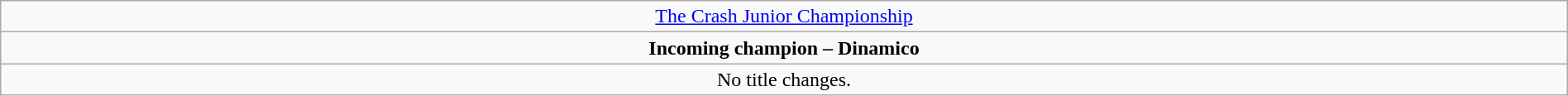<table class="wikitable" style="text-align:center; width:100%;">
<tr>
<td style="text-align: center;"><a href='#'>The Crash Junior Championship</a></td>
</tr>
<tr>
<td style="text-align: center;"><strong>Incoming champion – Dinamico</strong></td>
</tr>
<tr>
<td>No title changes.</td>
</tr>
</table>
